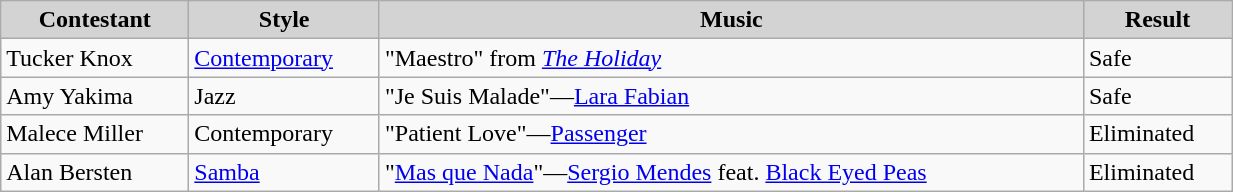<table class="wikitable" style="width:65%;">
<tr style="background:lightgrey; text-align:center;">
<td><strong>Contestant</strong></td>
<td><strong>Style</strong></td>
<td><strong>Music</strong></td>
<td><strong>Result</strong></td>
</tr>
<tr>
<td>Tucker Knox</td>
<td><a href='#'>Contemporary</a></td>
<td>"Maestro" from <em><a href='#'>The Holiday</a></em></td>
<td>Safe</td>
</tr>
<tr>
<td>Amy Yakima</td>
<td>Jazz</td>
<td>"Je Suis Malade"—<a href='#'>Lara Fabian</a></td>
<td>Safe</td>
</tr>
<tr>
<td>Malece Miller</td>
<td>Contemporary</td>
<td>"Patient Love"—<a href='#'>Passenger</a></td>
<td>Eliminated</td>
</tr>
<tr>
<td>Alan Bersten</td>
<td><a href='#'>Samba</a></td>
<td>"<a href='#'>Mas que Nada</a>"—<a href='#'>Sergio Mendes</a> feat. <a href='#'>Black Eyed Peas</a></td>
<td>Eliminated</td>
</tr>
</table>
